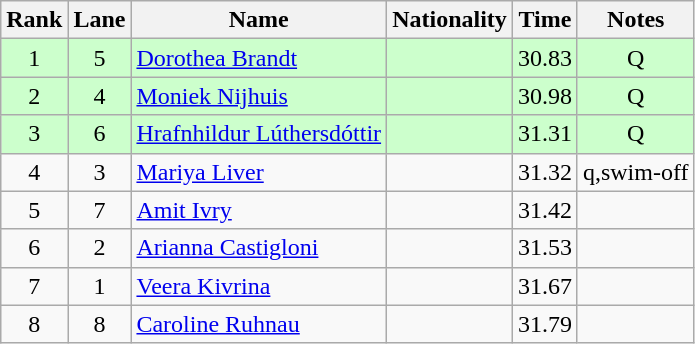<table class="wikitable sortable" style="text-align:center">
<tr>
<th>Rank</th>
<th>Lane</th>
<th>Name</th>
<th>Nationality</th>
<th>Time</th>
<th>Notes</th>
</tr>
<tr bgcolor=ccffcc>
<td>1</td>
<td>5</td>
<td align=left><a href='#'>Dorothea Brandt</a></td>
<td align=left></td>
<td>30.83</td>
<td>Q</td>
</tr>
<tr bgcolor=ccffcc>
<td>2</td>
<td>4</td>
<td align=left><a href='#'>Moniek Nijhuis</a></td>
<td align=left></td>
<td>30.98</td>
<td>Q</td>
</tr>
<tr bgcolor=ccffcc>
<td>3</td>
<td>6</td>
<td align=left><a href='#'>Hrafnhildur Lúthersdóttir</a></td>
<td align=left></td>
<td>31.31</td>
<td>Q</td>
</tr>
<tr>
<td>4</td>
<td>3</td>
<td align=left><a href='#'>Mariya Liver</a></td>
<td align=left></td>
<td>31.32</td>
<td>q,swim-off</td>
</tr>
<tr>
<td>5</td>
<td>7</td>
<td align=left><a href='#'>Amit Ivry</a></td>
<td align=left></td>
<td>31.42</td>
<td></td>
</tr>
<tr>
<td>6</td>
<td>2</td>
<td align=left><a href='#'>Arianna Castigloni</a></td>
<td align=left></td>
<td>31.53</td>
<td></td>
</tr>
<tr>
<td>7</td>
<td>1</td>
<td align=left><a href='#'>Veera Kivrina</a></td>
<td align=left></td>
<td>31.67</td>
<td></td>
</tr>
<tr>
<td>8</td>
<td>8</td>
<td align=left><a href='#'>Caroline Ruhnau</a></td>
<td align=left></td>
<td>31.79</td>
<td></td>
</tr>
</table>
